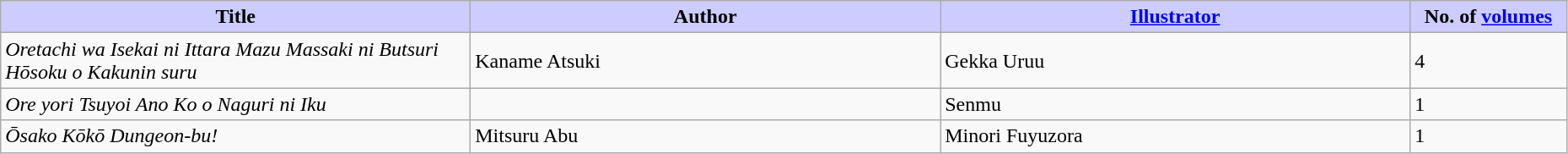<table class="wikitable" style="width: 98%;">
<tr>
<th width=30% style="background:#ccf;">Title</th>
<th width=30% style="background:#ccf;">Author</th>
<th width=30% style="background:#ccf;"><a href='#'>Illustrator</a></th>
<th width=10% style="background:#ccf;">No. of <a href='#'>volumes</a></th>
</tr>
<tr>
<td><em>Oretachi wa Isekai ni Ittara Mazu Massaki ni Butsuri Hōsoku o Kakunin suru</em></td>
<td>Kaname Atsuki</td>
<td>Gekka Uruu</td>
<td>4</td>
</tr>
<tr>
<td><em>Ore yori Tsuyoi Ano Ko o Naguri ni Iku</em></td>
<td></td>
<td>Senmu</td>
<td>1</td>
</tr>
<tr>
<td><em>Ōsako Kōkō Dungeon-bu!</em></td>
<td>Mitsuru Abu</td>
<td>Minori Fuyuzora</td>
<td>1</td>
</tr>
</table>
